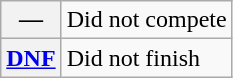<table class="wikitable">
<tr>
<th scope="row">—</th>
<td>Did not compete</td>
</tr>
<tr>
<th scope="row"><a href='#'>DNF</a></th>
<td>Did not finish</td>
</tr>
</table>
